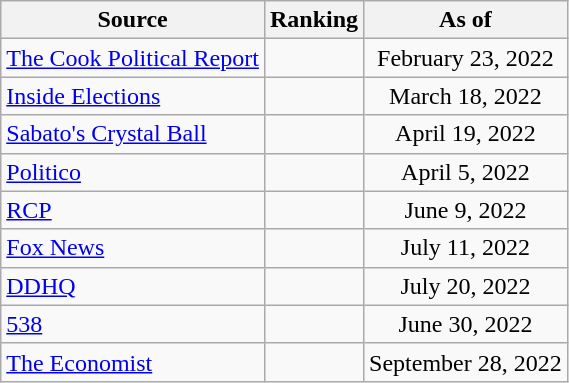<table class="wikitable" style="text-align:center">
<tr>
<th>Source</th>
<th>Ranking</th>
<th>As of</th>
</tr>
<tr>
<td align=left><a href='#'>The Cook Political Report</a></td>
<td></td>
<td>February 23, 2022</td>
</tr>
<tr>
<td align=left><a href='#'>Inside Elections</a></td>
<td></td>
<td>March 18, 2022</td>
</tr>
<tr>
<td align=left><a href='#'>Sabato's Crystal Ball</a></td>
<td></td>
<td>April 19, 2022</td>
</tr>
<tr>
<td style="text-align:left;"><a href='#'>Politico</a></td>
<td></td>
<td>April 5, 2022</td>
</tr>
<tr>
<td align="left"><a href='#'>RCP</a></td>
<td></td>
<td>June 9, 2022</td>
</tr>
<tr>
<td align=left><a href='#'>Fox News</a></td>
<td></td>
<td>July 11, 2022</td>
</tr>
<tr>
<td align="left"><a href='#'>DDHQ</a></td>
<td></td>
<td>July 20, 2022</td>
</tr>
<tr>
<td align="left"><a href='#'>538</a></td>
<td></td>
<td>June 30, 2022</td>
</tr>
<tr>
<td align="left"><a href='#'>The Economist</a></td>
<td></td>
<td>September 28, 2022</td>
</tr>
</table>
